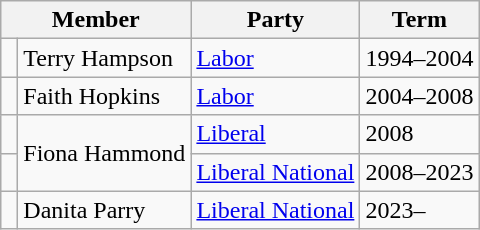<table class="wikitable">
<tr>
<th colspan="2">Member</th>
<th>Party</th>
<th>Term</th>
</tr>
<tr>
<td> </td>
<td>Terry Hampson</td>
<td><a href='#'>Labor</a></td>
<td>1994–2004</td>
</tr>
<tr>
<td> </td>
<td>Faith Hopkins</td>
<td><a href='#'>Labor</a></td>
<td>2004–2008</td>
</tr>
<tr>
<td> </td>
<td rowspan="2">Fiona Hammond</td>
<td><a href='#'>Liberal</a></td>
<td>2008</td>
</tr>
<tr>
<td> </td>
<td><a href='#'>Liberal National</a></td>
<td>2008–2023</td>
</tr>
<tr>
<td> </td>
<td>Danita Parry</td>
<td><a href='#'>Liberal National</a></td>
<td>2023–</td>
</tr>
</table>
